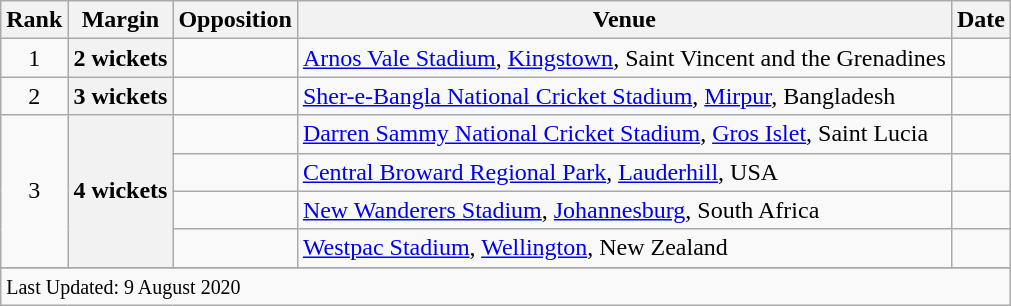<table class="wikitable plainrowheaders sortable">
<tr>
<th scope=col>Rank</th>
<th scope=col>Margin</th>
<th scope=col>Opposition</th>
<th scope=col>Venue</th>
<th scope=col>Date</th>
</tr>
<tr>
<td align=center>1</td>
<th scope=row style=text-align:center>2 wickets</th>
<td></td>
<td><a href='#'>Arnos Vale Stadium</a>, <a href='#'>Kingstown</a>, Saint Vincent and the Grenadines</td>
<td></td>
</tr>
<tr>
<td align=center>2</td>
<th scope=row style=text-align:center>3 wickets</th>
<td></td>
<td><a href='#'>Sher-e-Bangla National Cricket Stadium</a>, <a href='#'>Mirpur</a>, Bangladesh</td>
<td></td>
</tr>
<tr>
<td align=center rowspan=4>3</td>
<th scope=row style=text-align:center rowspan=4>4 wickets</th>
<td></td>
<td><a href='#'>Darren Sammy National Cricket Stadium</a>, <a href='#'>Gros Islet</a>, Saint Lucia</td>
<td></td>
</tr>
<tr>
<td></td>
<td><a href='#'>Central Broward Regional Park</a>, <a href='#'>Lauderhill</a>, USA</td>
<td></td>
</tr>
<tr>
<td></td>
<td><a href='#'>New Wanderers Stadium</a>, <a href='#'>Johannesburg</a>, South Africa</td>
<td></td>
</tr>
<tr>
<td></td>
<td><a href='#'>Westpac Stadium</a>, <a href='#'>Wellington</a>, New Zealand</td>
<td></td>
</tr>
<tr>
</tr>
<tr class=sortbottom>
<td colspan=5><small>Last Updated: 9 August 2020</small></td>
</tr>
</table>
